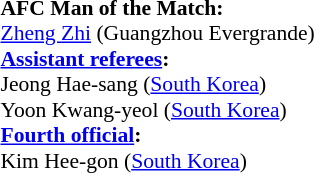<table style="width:100%;font-size:90%">
<tr>
<td><br><strong>AFC Man of the Match:</strong>
<br> <a href='#'>Zheng Zhi</a> (Guangzhou Evergrande)
<br><strong><a href='#'>Assistant referees</a>:</strong>
<br>Jeong Hae-sang (<a href='#'>South Korea</a>)
<br>Yoon Kwang-yeol (<a href='#'>South Korea</a>)
<br><strong><a href='#'>Fourth official</a>:</strong>
<br>Kim Hee-gon  (<a href='#'>South Korea</a>)</td>
</tr>
</table>
